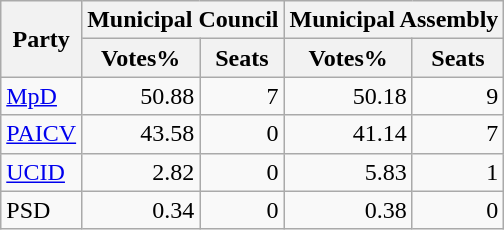<table class="wikitable sortable" style=text-align:right>
<tr>
<th rowspan=2>Party</th>
<th colspan=2>Municipal Council</th>
<th colspan=2>Municipal Assembly</th>
</tr>
<tr>
<th>Votes%</th>
<th>Seats</th>
<th>Votes%</th>
<th>Seats</th>
</tr>
<tr>
<td align=left><a href='#'>MpD</a></td>
<td>50.88</td>
<td>7</td>
<td>50.18</td>
<td>9</td>
</tr>
<tr>
<td align=left><a href='#'>PAICV</a></td>
<td>43.58</td>
<td>0</td>
<td>41.14</td>
<td>7</td>
</tr>
<tr>
<td align=left><a href='#'>UCID</a></td>
<td>2.82</td>
<td>0</td>
<td>5.83</td>
<td>1</td>
</tr>
<tr>
<td align=left>PSD</td>
<td>0.34</td>
<td>0</td>
<td>0.38</td>
<td>0</td>
</tr>
</table>
